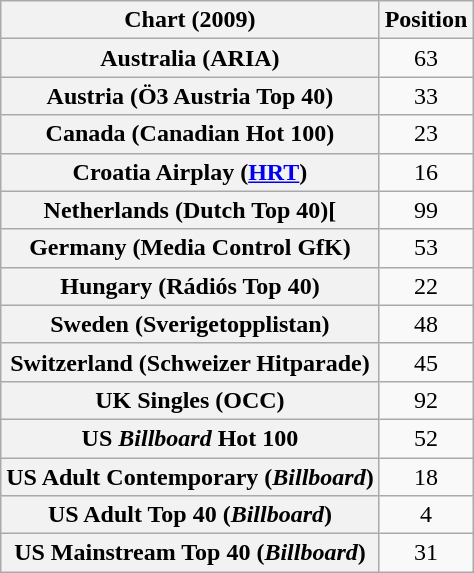<table class="wikitable sortable plainrowheaders" style="text-align:center">
<tr>
<th scope="col">Chart (2009)</th>
<th scope="col">Position</th>
</tr>
<tr>
<th scope="row">Australia (ARIA)</th>
<td align="center">63</td>
</tr>
<tr>
<th scope="row">Austria (Ö3 Austria Top 40)</th>
<td style="text-align:center;">33</td>
</tr>
<tr>
<th scope="row">Canada (Canadian Hot 100)</th>
<td style="text-align:center;">23</td>
</tr>
<tr>
<th scope="row">Croatia Airplay (<a href='#'>HRT</a>)</th>
<td style="text-align:center;">16</td>
</tr>
<tr>
<th scope="row">Netherlands (Dutch Top 40)[</th>
<td style="text-align:center;">99</td>
</tr>
<tr>
<th scope="row">Germany (Media Control GfK)</th>
<td style="text-align:center;">53</td>
</tr>
<tr>
<th scope="row">Hungary (Rádiós Top 40)</th>
<td align="center">22</td>
</tr>
<tr>
<th scope="row">Sweden (Sverigetopplistan)</th>
<td style="text-align:center;">48</td>
</tr>
<tr>
<th scope="row">Switzerland (Schweizer Hitparade)</th>
<td align="center">45</td>
</tr>
<tr>
<th scope="row">UK Singles (OCC)</th>
<td style="text-align:center;">92</td>
</tr>
<tr>
<th scope="row">US <em>Billboard</em> Hot 100</th>
<td style="text-align:center;">52</td>
</tr>
<tr>
<th scope="row">US Adult Contemporary (<em>Billboard</em>)</th>
<td style="text-align:center;">18</td>
</tr>
<tr>
<th scope="row">US Adult Top 40 (<em>Billboard</em>)</th>
<td style="text-align:center;">4</td>
</tr>
<tr>
<th scope="row">US Mainstream Top 40 (<em>Billboard</em>)</th>
<td style="text-align:center;">31</td>
</tr>
</table>
